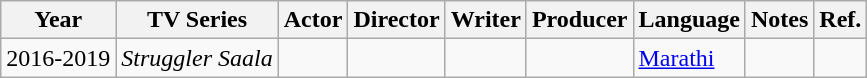<table class="wikitable sortable">
<tr>
<th>Year</th>
<th>TV Series</th>
<th>Actor</th>
<th>Director</th>
<th>Writer</th>
<th>Producer</th>
<th>Language</th>
<th class="unsortable">Notes</th>
<th class="unsortable">Ref.</th>
</tr>
<tr>
<td>2016-2019</td>
<td><em>Struggler Saala</em></td>
<td></td>
<td></td>
<td></td>
<td></td>
<td><a href='#'>Marathi</a></td>
<td></td>
<td></td>
</tr>
</table>
